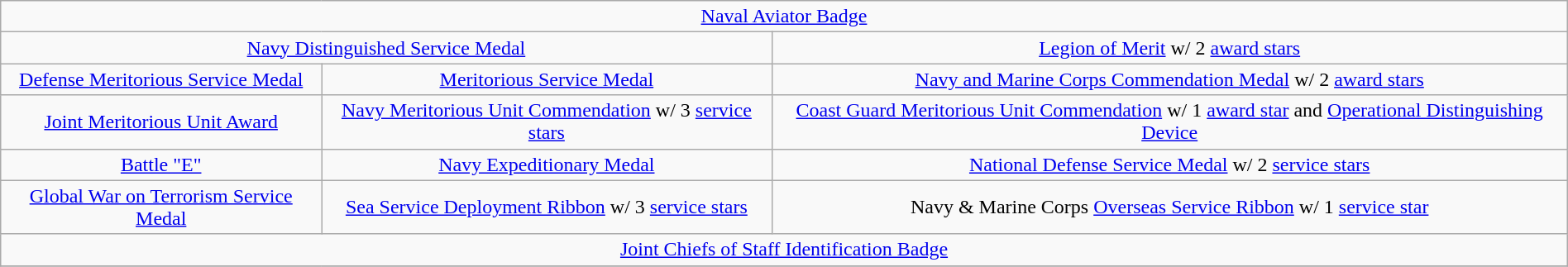<table class="wikitable" style="margin:1em auto; text-align:center;">
<tr>
<td colspan="4"><a href='#'>Naval Aviator Badge</a></td>
</tr>
<tr>
<td colspan="2"><a href='#'>Navy Distinguished Service Medal</a></td>
<td colspan="2"><a href='#'>Legion of Merit</a> w/ 2 <a href='#'>award stars</a></td>
</tr>
<tr>
<td><a href='#'>Defense Meritorious Service Medal</a></td>
<td><a href='#'>Meritorious Service Medal</a></td>
<td><a href='#'>Navy and Marine Corps Commendation Medal</a> w/ 2 <a href='#'>award stars</a></td>
</tr>
<tr>
<td><a href='#'>Joint Meritorious Unit Award</a></td>
<td><a href='#'>Navy Meritorious Unit Commendation</a> w/ 3 <a href='#'>service stars</a></td>
<td><a href='#'>Coast Guard Meritorious Unit Commendation</a> w/ 1 <a href='#'>award star</a> and <a href='#'>Operational Distinguishing Device</a></td>
</tr>
<tr>
<td><a href='#'>Battle "E"</a></td>
<td><a href='#'>Navy Expeditionary Medal</a></td>
<td><a href='#'>National Defense Service Medal</a> w/ 2 <a href='#'>service stars</a></td>
</tr>
<tr>
<td><a href='#'>Global War on Terrorism Service Medal</a></td>
<td><a href='#'>Sea Service Deployment Ribbon</a> w/ 3 <a href='#'>service stars</a></td>
<td>Navy & Marine Corps <a href='#'>Overseas Service Ribbon</a> w/ 1 <a href='#'>service star</a></td>
</tr>
<tr>
<td colspan="4"><a href='#'>Joint Chiefs of Staff Identification Badge</a></td>
</tr>
<tr>
</tr>
</table>
